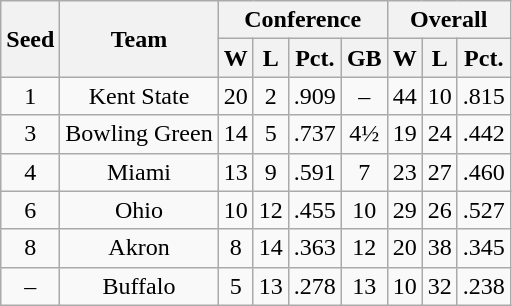<table class="wikitable" style="text-align:center;">
<tr>
<th rowspan=2>Seed</th>
<th rowspan=2>Team</th>
<th colspan=4>Conference</th>
<th colspan=3>Overall</th>
</tr>
<tr>
<th>W</th>
<th>L</th>
<th>Pct.</th>
<th>GB</th>
<th>W</th>
<th>L</th>
<th>Pct.</th>
</tr>
<tr>
<td>1</td>
<td>Kent State</td>
<td>20</td>
<td>2</td>
<td>.909</td>
<td>–</td>
<td>44</td>
<td>10</td>
<td>.815</td>
</tr>
<tr>
<td>3</td>
<td>Bowling Green</td>
<td>14</td>
<td>5</td>
<td>.737</td>
<td>4½</td>
<td>19</td>
<td>24</td>
<td>.442</td>
</tr>
<tr>
<td>4</td>
<td>Miami</td>
<td>13</td>
<td>9</td>
<td>.591</td>
<td>7</td>
<td>23</td>
<td>27</td>
<td>.460</td>
</tr>
<tr>
<td>6</td>
<td>Ohio</td>
<td>10</td>
<td>12</td>
<td>.455</td>
<td>10</td>
<td>29</td>
<td>26</td>
<td>.527</td>
</tr>
<tr>
<td>8</td>
<td>Akron</td>
<td>8</td>
<td>14</td>
<td>.363</td>
<td>12</td>
<td>20</td>
<td>38</td>
<td>.345</td>
</tr>
<tr>
<td>–</td>
<td>Buffalo</td>
<td>5</td>
<td>13</td>
<td>.278</td>
<td>13</td>
<td>10</td>
<td>32</td>
<td>.238</td>
</tr>
</table>
